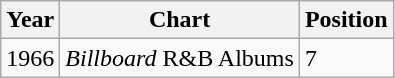<table class="wikitable">
<tr>
<th>Year</th>
<th>Chart</th>
<th>Position</th>
</tr>
<tr>
<td>1966</td>
<td><em>Billboard</em> R&B Albums</td>
<td>7</td>
</tr>
</table>
